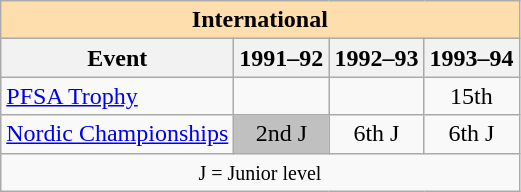<table class="wikitable" style="text-align:center">
<tr>
<th style="background-color: #ffdead; " colspan=4 align=center>International</th>
</tr>
<tr>
<th>Event</th>
<th>1991–92</th>
<th>1992–93</th>
<th>1993–94</th>
</tr>
<tr>
<td align=left><a href='#'>PFSA Trophy</a></td>
<td></td>
<td></td>
<td>15th</td>
</tr>
<tr>
<td align=left><a href='#'>Nordic Championships</a></td>
<td bgcolor=silver>2nd J</td>
<td>6th J</td>
<td>6th J</td>
</tr>
<tr>
<td colspan=4 align=center><small> J = Junior level </small></td>
</tr>
</table>
